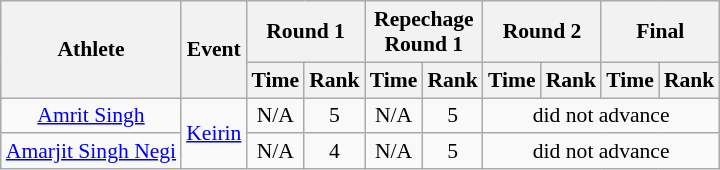<table class=wikitable style="font-size:90%">
<tr>
<th rowspan=2>Athlete</th>
<th rowspan=2>Event</th>
<th colspan=2>Round 1</th>
<th colspan=2>Repechage<br>Round 1</th>
<th colspan=2>Round 2</th>
<th colspan=2>Final</th>
</tr>
<tr>
<th>Time</th>
<th>Rank</th>
<th>Time</th>
<th>Rank</th>
<th>Time</th>
<th>Rank</th>
<th>Time</th>
<th>Rank</th>
</tr>
<tr align=center>
<td><a href='#'>Amrit Singh</a></td>
<td rowspan=2><a href='#'>Keirin</a></td>
<td>N/A</td>
<td>5</td>
<td>N/A</td>
<td>5</td>
<td colspan=4>did not advance</td>
</tr>
<tr align=center>
<td><a href='#'>Amarjit Singh Negi</a></td>
<td>N/A</td>
<td>4</td>
<td>N/A</td>
<td>5</td>
<td colspan=4>did not advance</td>
</tr>
</table>
